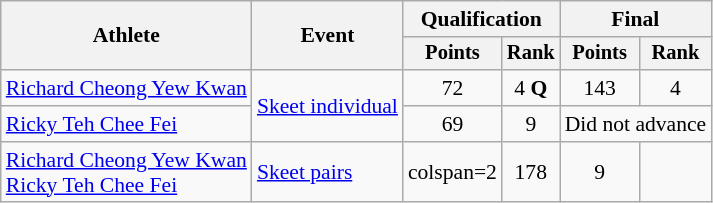<table class="wikitable" style="font-size:90%;">
<tr>
<th rowspan=2>Athlete</th>
<th rowspan=2>Event</th>
<th colspan=2>Qualification</th>
<th colspan=2>Final</th>
</tr>
<tr style="font-size:95%">
<th>Points</th>
<th>Rank</th>
<th>Points</th>
<th>Rank</th>
</tr>
<tr align=center>
<td align=left><a href='#'>Richard Cheong Yew Kwan</a></td>
<td align=left rowspan=2><a href='#'>Skeet individual</a></td>
<td>72</td>
<td>4 <strong>Q</strong></td>
<td>143</td>
<td>4</td>
</tr>
<tr align=center>
<td align=left><a href='#'>Ricky Teh Chee Fei</a></td>
<td>69</td>
<td>9</td>
<td colspan=2>Did not advance</td>
</tr>
<tr align=center>
<td align=left><a href='#'>Richard Cheong Yew Kwan</a><br><a href='#'>Ricky Teh Chee Fei</a></td>
<td align=left><a href='#'>Skeet pairs</a></td>
<td>colspan=2 </td>
<td>178</td>
<td>9</td>
</tr>
</table>
